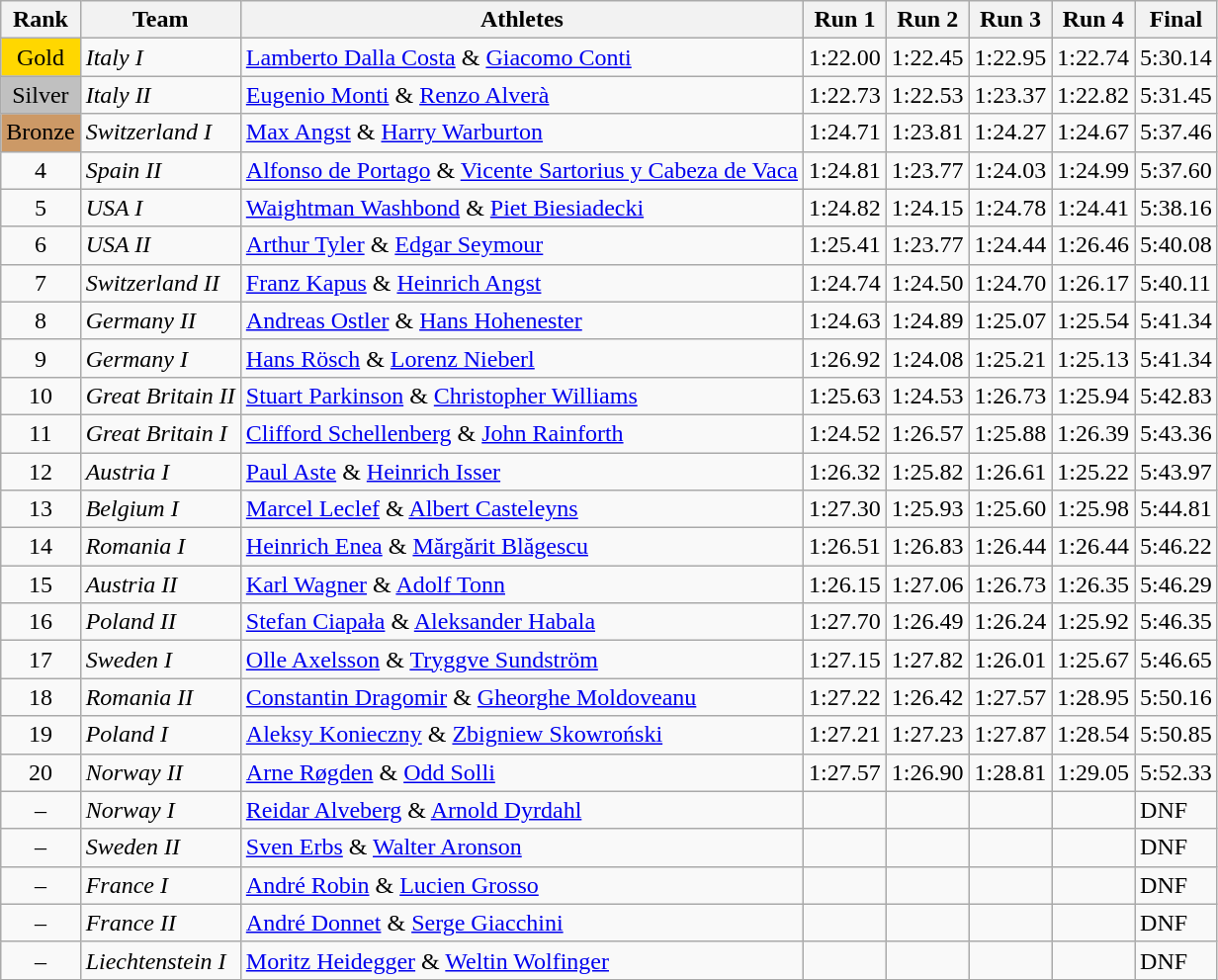<table class="wikitable">
<tr>
<th>Rank</th>
<th>Team</th>
<th>Athletes</th>
<th>Run 1</th>
<th>Run 2</th>
<th>Run 3</th>
<th>Run 4</th>
<th>Final</th>
</tr>
<tr>
<td bgcolor='gold' align='center'>Gold</td>
<td> <em>Italy I</em></td>
<td><a href='#'>Lamberto Dalla Costa</a> & <a href='#'>Giacomo Conti</a></td>
<td>1:22.00</td>
<td>1:22.45</td>
<td>1:22.95</td>
<td>1:22.74</td>
<td>5:30.14</td>
</tr>
<tr>
<td bgcolor='silver' align='center'>Silver</td>
<td> <em>Italy II</em></td>
<td><a href='#'>Eugenio Monti</a> & <a href='#'>Renzo Alverà</a></td>
<td>1:22.73</td>
<td>1:22.53</td>
<td>1:23.37</td>
<td>1:22.82</td>
<td>5:31.45</td>
</tr>
<tr>
<td bgcolor='#CC9966' align='center'>Bronze</td>
<td> <em>Switzerland I</em></td>
<td><a href='#'>Max Angst</a> & <a href='#'>Harry Warburton</a></td>
<td>1:24.71</td>
<td>1:23.81</td>
<td>1:24.27</td>
<td>1:24.67</td>
<td>5:37.46</td>
</tr>
<tr>
<td align='center'>4</td>
<td> <em>Spain II</em></td>
<td><a href='#'>Alfonso de Portago</a> & <a href='#'>Vicente Sartorius y Cabeza de Vaca</a></td>
<td>1:24.81</td>
<td>1:23.77</td>
<td>1:24.03</td>
<td>1:24.99</td>
<td>5:37.60</td>
</tr>
<tr>
<td align='center'>5</td>
<td> <em>USA I</em></td>
<td><a href='#'>Waightman Washbond</a> & <a href='#'>Piet Biesiadecki</a></td>
<td>1:24.82</td>
<td>1:24.15</td>
<td>1:24.78</td>
<td>1:24.41</td>
<td>5:38.16</td>
</tr>
<tr>
<td align='center'>6</td>
<td> <em>USA II</em></td>
<td><a href='#'>Arthur Tyler</a> & <a href='#'>Edgar Seymour</a></td>
<td>1:25.41</td>
<td>1:23.77</td>
<td>1:24.44</td>
<td>1:26.46</td>
<td>5:40.08</td>
</tr>
<tr>
<td align='center'>7</td>
<td> <em>Switzerland II</em></td>
<td><a href='#'>Franz Kapus</a> & <a href='#'>Heinrich Angst</a></td>
<td>1:24.74</td>
<td>1:24.50</td>
<td>1:24.70</td>
<td>1:26.17</td>
<td>5:40.11</td>
</tr>
<tr>
<td align='center'>8</td>
<td> <em>Germany II</em></td>
<td><a href='#'>Andreas Ostler</a> & <a href='#'>Hans Hohenester</a></td>
<td>1:24.63</td>
<td>1:24.89</td>
<td>1:25.07</td>
<td>1:25.54</td>
<td>5:41.34</td>
</tr>
<tr>
<td align='center'>9</td>
<td> <em>Germany I</em></td>
<td><a href='#'>Hans Rösch</a> & <a href='#'>Lorenz Nieberl</a></td>
<td>1:26.92</td>
<td>1:24.08</td>
<td>1:25.21</td>
<td>1:25.13</td>
<td>5:41.34</td>
</tr>
<tr>
<td align='center'>10</td>
<td> <em>Great Britain II</em></td>
<td><a href='#'>Stuart Parkinson</a> & <a href='#'>Christopher Williams</a></td>
<td>1:25.63</td>
<td>1:24.53</td>
<td>1:26.73</td>
<td>1:25.94</td>
<td>5:42.83</td>
</tr>
<tr>
<td align='center'>11</td>
<td> <em>Great Britain I</em></td>
<td><a href='#'>Clifford Schellenberg</a> & <a href='#'>John Rainforth</a></td>
<td>1:24.52</td>
<td>1:26.57</td>
<td>1:25.88</td>
<td>1:26.39</td>
<td>5:43.36</td>
</tr>
<tr>
<td align='center'>12</td>
<td> <em>Austria I</em></td>
<td><a href='#'>Paul Aste</a> & <a href='#'>Heinrich Isser</a></td>
<td>1:26.32</td>
<td>1:25.82</td>
<td>1:26.61</td>
<td>1:25.22</td>
<td>5:43.97</td>
</tr>
<tr>
<td align='center'>13</td>
<td> <em>Belgium I</em></td>
<td><a href='#'>Marcel Leclef</a> & <a href='#'>Albert Casteleyns</a></td>
<td>1:27.30</td>
<td>1:25.93</td>
<td>1:25.60</td>
<td>1:25.98</td>
<td>5:44.81</td>
</tr>
<tr>
<td align='center'>14</td>
<td> <em>Romania I</em></td>
<td><a href='#'>Heinrich Enea</a> & <a href='#'>Mărgărit Blăgescu</a></td>
<td>1:26.51</td>
<td>1:26.83</td>
<td>1:26.44</td>
<td>1:26.44</td>
<td>5:46.22</td>
</tr>
<tr>
<td align='center'>15</td>
<td> <em>Austria II</em></td>
<td><a href='#'>Karl Wagner</a> & <a href='#'>Adolf Tonn</a></td>
<td>1:26.15</td>
<td>1:27.06</td>
<td>1:26.73</td>
<td>1:26.35</td>
<td>5:46.29</td>
</tr>
<tr>
<td align='center'>16</td>
<td> <em>Poland II</em></td>
<td><a href='#'>Stefan Ciapała</a> & <a href='#'>Aleksander Habala</a></td>
<td>1:27.70</td>
<td>1:26.49</td>
<td>1:26.24</td>
<td>1:25.92</td>
<td>5:46.35</td>
</tr>
<tr>
<td align='center'>17</td>
<td> <em>Sweden I</em></td>
<td><a href='#'>Olle Axelsson</a> & <a href='#'>Tryggve Sundström</a></td>
<td>1:27.15</td>
<td>1:27.82</td>
<td>1:26.01</td>
<td>1:25.67</td>
<td>5:46.65</td>
</tr>
<tr>
<td align='center'>18</td>
<td> <em>Romania II</em></td>
<td><a href='#'>Constantin Dragomir</a> & <a href='#'>Gheorghe Moldoveanu</a></td>
<td>1:27.22</td>
<td>1:26.42</td>
<td>1:27.57</td>
<td>1:28.95</td>
<td>5:50.16</td>
</tr>
<tr>
<td align='center'>19</td>
<td> <em>Poland I</em></td>
<td><a href='#'>Aleksy Konieczny</a> & <a href='#'>Zbigniew Skowroński</a></td>
<td>1:27.21</td>
<td>1:27.23</td>
<td>1:27.87</td>
<td>1:28.54</td>
<td>5:50.85</td>
</tr>
<tr>
<td align='center'>20</td>
<td> <em>Norway II</em></td>
<td><a href='#'>Arne Røgden</a> & <a href='#'>Odd Solli</a></td>
<td>1:27.57</td>
<td>1:26.90</td>
<td>1:28.81</td>
<td>1:29.05</td>
<td>5:52.33</td>
</tr>
<tr>
<td align='center'>–</td>
<td> <em>Norway I</em></td>
<td><a href='#'>Reidar Alveberg</a> & <a href='#'>Arnold Dyrdahl</a></td>
<td></td>
<td></td>
<td></td>
<td></td>
<td>DNF</td>
</tr>
<tr>
<td align='center'>–</td>
<td> <em>Sweden II</em></td>
<td><a href='#'>Sven Erbs</a> & <a href='#'>Walter Aronson</a></td>
<td></td>
<td></td>
<td></td>
<td></td>
<td>DNF</td>
</tr>
<tr>
<td align='center'>–</td>
<td> <em>France I</em></td>
<td><a href='#'>André Robin</a> & <a href='#'>Lucien Grosso</a></td>
<td></td>
<td></td>
<td></td>
<td></td>
<td>DNF</td>
</tr>
<tr>
<td align='center'>–</td>
<td> <em>France II</em></td>
<td><a href='#'>André Donnet</a> & <a href='#'>Serge Giacchini</a></td>
<td></td>
<td></td>
<td></td>
<td></td>
<td>DNF</td>
</tr>
<tr>
<td align='center'>–</td>
<td> <em>Liechtenstein I</em></td>
<td><a href='#'>Moritz Heidegger</a> & <a href='#'>Weltin Wolfinger</a></td>
<td></td>
<td></td>
<td></td>
<td></td>
<td>DNF</td>
</tr>
</table>
